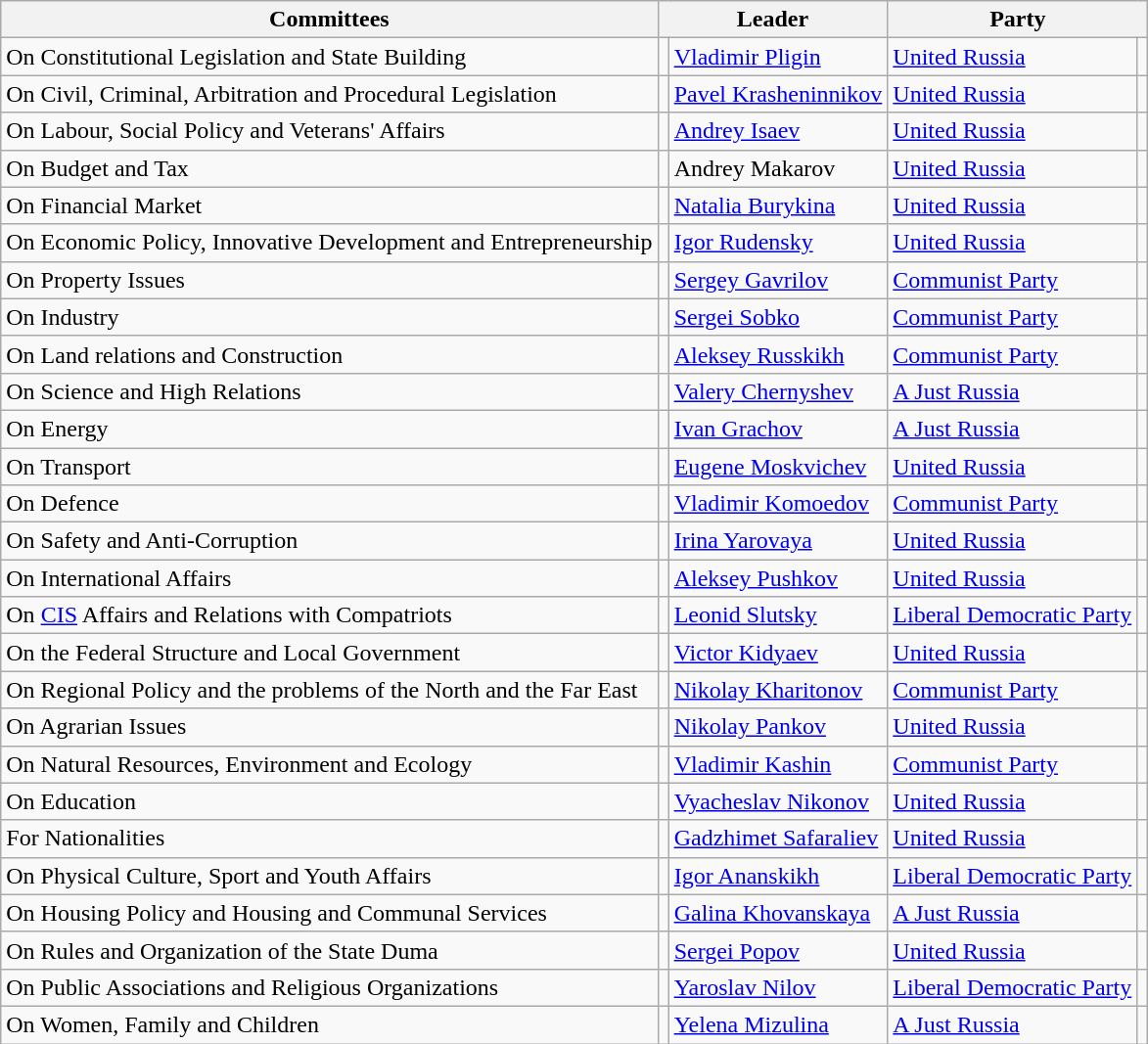<table class="wikitable">
<tr>
<th>Committees</th>
<th colspan="2">Leader</th>
<th colspan="2">Party</th>
</tr>
<tr>
<td>On Constitutional Legislation and State Building</td>
<td></td>
<td><a href='#'>Vladimir Pligin</a></td>
<td><a href='#'>United Russia</a></td>
<td></td>
</tr>
<tr>
<td>On Civil, Criminal, Arbitration and Procedural Legislation</td>
<td></td>
<td><a href='#'>Pavel Krasheninnikov</a></td>
<td><a href='#'>United Russia</a></td>
<td></td>
</tr>
<tr>
<td>On Labour, Social Policy and Veterans' Affairs</td>
<td></td>
<td><a href='#'>Andrey Isaev</a></td>
<td><a href='#'>United Russia</a></td>
<td></td>
</tr>
<tr>
<td>On Budget and Tax</td>
<td></td>
<td>Andrey Makarov</td>
<td><a href='#'>United Russia</a></td>
<td></td>
</tr>
<tr>
<td>On Financial Market</td>
<td></td>
<td><a href='#'>Natalia Burykina</a></td>
<td><a href='#'>United Russia</a></td>
<td></td>
</tr>
<tr>
<td>On Economic Policy, Innovative Development and Entrepreneurship</td>
<td></td>
<td><a href='#'>Igor Rudensky</a></td>
<td><a href='#'>United Russia</a></td>
<td></td>
</tr>
<tr>
<td>On Property Issues</td>
<td></td>
<td><a href='#'>Sergey Gavrilov</a></td>
<td><a href='#'>Communist Party</a></td>
<td></td>
</tr>
<tr>
<td>On Industry</td>
<td></td>
<td><a href='#'>Sergei Sobko</a></td>
<td><a href='#'>Communist Party</a></td>
<td></td>
</tr>
<tr>
<td>On Land relations and Construction</td>
<td></td>
<td><a href='#'>Aleksey Russkikh</a></td>
<td><a href='#'>Communist Party</a></td>
<td></td>
</tr>
<tr>
<td>On Science and High Relations</td>
<td></td>
<td><a href='#'>Valery Chernyshev</a></td>
<td><a href='#'>A Just Russia</a></td>
<td></td>
</tr>
<tr>
<td>On Energy</td>
<td></td>
<td><a href='#'>Ivan Grachov</a></td>
<td><a href='#'>A Just Russia</a></td>
<td></td>
</tr>
<tr>
<td>On Transport</td>
<td></td>
<td><a href='#'>Eugene Moskvichev</a></td>
<td><a href='#'>United Russia</a></td>
<td></td>
</tr>
<tr>
<td>On Defence</td>
<td></td>
<td><a href='#'>Vladimir Komoedov</a></td>
<td><a href='#'>Communist Party</a></td>
<td></td>
</tr>
<tr>
<td>On Safety and Anti-Corruption</td>
<td></td>
<td><a href='#'>Irina Yarovaya</a></td>
<td><a href='#'>United Russia</a></td>
<td></td>
</tr>
<tr>
<td>On International Affairs</td>
<td></td>
<td><a href='#'>Aleksey Pushkov</a></td>
<td><a href='#'>United Russia</a></td>
<td></td>
</tr>
<tr>
<td>On <a href='#'>CIS</a> Affairs and Relations with Compatriots</td>
<td></td>
<td><a href='#'>Leonid Slutsky</a></td>
<td><a href='#'>Liberal Democratic Party</a></td>
<td></td>
</tr>
<tr>
<td>On the Federal Structure and Local Government</td>
<td></td>
<td><a href='#'>Victor Kidyaev</a></td>
<td><a href='#'>United Russia</a></td>
<td></td>
</tr>
<tr>
<td>On Regional Policy and the problems of the North and the Far East</td>
<td></td>
<td><a href='#'>Nikolay Kharitonov</a></td>
<td><a href='#'>Communist Party</a></td>
<td></td>
</tr>
<tr>
<td>On Agrarian Issues</td>
<td></td>
<td><a href='#'>Nikolay Pankov</a></td>
<td><a href='#'>United Russia</a></td>
<td></td>
</tr>
<tr>
<td>On Natural Resources, Environment and Ecology</td>
<td></td>
<td><a href='#'>Vladimir Kashin</a></td>
<td><a href='#'>Communist Party</a></td>
<td></td>
</tr>
<tr>
<td>On Education</td>
<td></td>
<td><a href='#'>Vyacheslav Nikonov</a></td>
<td><a href='#'>United Russia</a></td>
<td></td>
</tr>
<tr>
<td>For Nationalities</td>
<td></td>
<td><a href='#'>Gadzhimet Safaraliev</a></td>
<td><a href='#'>United Russia</a></td>
<td></td>
</tr>
<tr>
<td>On Physical Culture, Sport and Youth Affairs</td>
<td></td>
<td><a href='#'>Igor Ananskikh</a></td>
<td><a href='#'>Liberal Democratic Party</a></td>
<td></td>
</tr>
<tr>
<td>On Housing Policy and Housing and Communal Services</td>
<td></td>
<td><a href='#'>Galina Khovanskaya</a></td>
<td><a href='#'>A Just Russia</a></td>
<td></td>
</tr>
<tr>
<td>On Rules and Organization of the State Duma</td>
<td></td>
<td><a href='#'>Sergei Popov</a></td>
<td><a href='#'>United Russia</a></td>
<td></td>
</tr>
<tr>
<td>On Public Associations and Religious Organizations</td>
<td></td>
<td><a href='#'>Yaroslav Nilov</a></td>
<td><a href='#'>Liberal Democratic Party</a></td>
<td></td>
</tr>
<tr>
<td>On Women, Family and Children</td>
<td></td>
<td><a href='#'>Yelena Mizulina</a></td>
<td><a href='#'>A Just Russia</a></td>
<td></td>
</tr>
</table>
